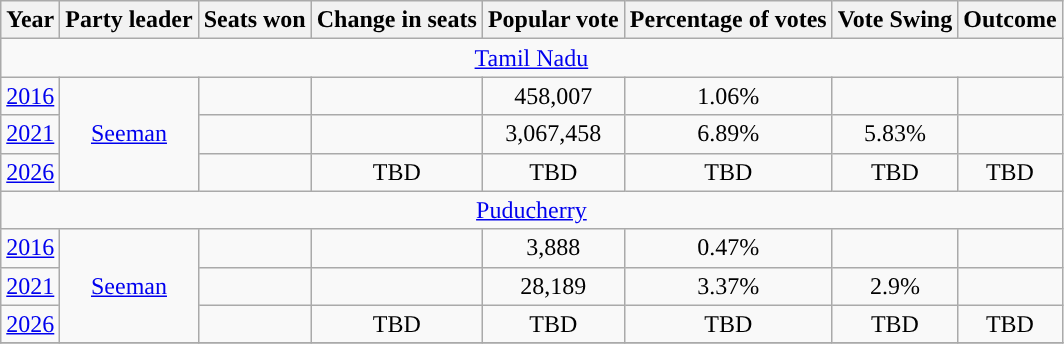<table class="wikitable sortable" style="text-align:center;">
<tr>
<th style="background-color:">Year</th>
<th style="background-color:">Party leader</th>
<th style="background-color:">Seats won</th>
<th style="background-color:">Change in seats</th>
<th style="background-color:">Popular vote</th>
<th style="background-color:">Percentage of votes</th>
<th style="background-color:">Vote Swing</th>
<th style="background-color:">Outcome</th>
</tr>
<tr>
<td colspan=8> <a href='#'>Tamil Nadu</a></td>
</tr>
<tr>
<td><a href='#'>2016</a></td>
<td rowspan=3><a href='#'>Seeman</a></td>
<td></td>
<td></td>
<td>458,007</td>
<td>1.06%</td>
<td></td>
<td></td>
</tr>
<tr>
<td><a href='#'>2021</a></td>
<td></td>
<td></td>
<td>3,067,458</td>
<td>6.89%</td>
<td> 5.83%</td>
<td></td>
</tr>
<tr>
<td><a href='#'>2026</a></td>
<td></td>
<td>TBD</td>
<td>TBD</td>
<td>TBD</td>
<td>TBD</td>
<td>TBD</td>
</tr>
<tr>
<td colspan=8> <a href='#'>Puducherry</a></td>
</tr>
<tr>
<td><a href='#'>2016</a></td>
<td rowspan=3><a href='#'>Seeman</a></td>
<td></td>
<td></td>
<td>3,888</td>
<td>0.47%</td>
<td></td>
<td></td>
</tr>
<tr>
<td><a href='#'>2021</a></td>
<td></td>
<td></td>
<td>28,189</td>
<td>3.37%</td>
<td> 2.9%</td>
<td></td>
</tr>
<tr>
<td><a href='#'>2026</a></td>
<td></td>
<td>TBD</td>
<td>TBD</td>
<td>TBD</td>
<td>TBD</td>
<td>TBD</td>
</tr>
<tr>
</tr>
</table>
